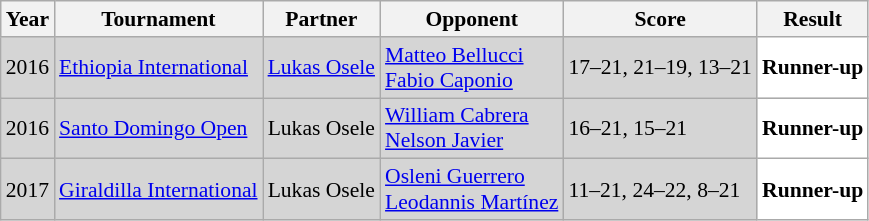<table class="sortable wikitable" style="font-size: 90%;">
<tr>
<th>Year</th>
<th>Tournament</th>
<th>Partner</th>
<th>Opponent</th>
<th>Score</th>
<th>Result</th>
</tr>
<tr style="background:#D5D5D5">
<td align="center">2016</td>
<td align="left"><a href='#'>Ethiopia International</a></td>
<td align="left"> <a href='#'>Lukas Osele</a></td>
<td align="left"> <a href='#'>Matteo Bellucci</a><br> <a href='#'>Fabio Caponio</a></td>
<td align="left">17–21, 21–19, 13–21</td>
<td style="text-align:left; background:white"> <strong>Runner-up</strong></td>
</tr>
<tr style="background:#D5D5D5">
<td align="center">2016</td>
<td align="left"><a href='#'>Santo Domingo Open</a></td>
<td align="left"> Lukas Osele</td>
<td align="left"> <a href='#'>William Cabrera</a><br> <a href='#'>Nelson Javier</a></td>
<td align="left">16–21, 15–21</td>
<td style="text-align:left; background:white"> <strong>Runner-up</strong></td>
</tr>
<tr style="background:#D5D5D5">
<td align="center">2017</td>
<td align="left"><a href='#'>Giraldilla International</a></td>
<td align="left"> Lukas Osele</td>
<td align="left"> <a href='#'>Osleni Guerrero</a><br> <a href='#'>Leodannis Martínez</a></td>
<td align="left">11–21, 24–22, 8–21</td>
<td style="text-align:left; background:white"> <strong>Runner-up</strong></td>
</tr>
</table>
